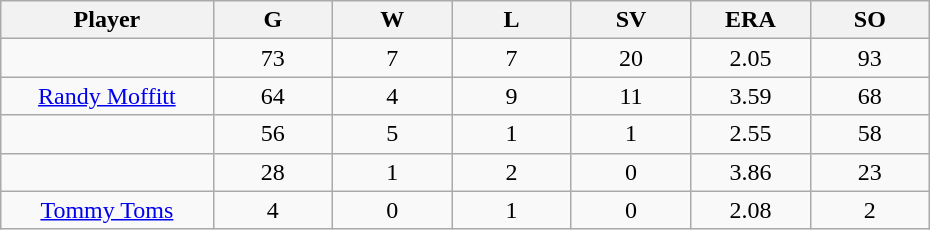<table class="wikitable sortable">
<tr>
<th bgcolor="#DDDDFF" width="16%">Player</th>
<th bgcolor="#DDDDFF" width="9%">G</th>
<th bgcolor="#DDDDFF" width="9%">W</th>
<th bgcolor="#DDDDFF" width="9%">L</th>
<th bgcolor="#DDDDFF" width="9%">SV</th>
<th bgcolor="#DDDDFF" width="9%">ERA</th>
<th bgcolor="#DDDDFF" width="9%">SO</th>
</tr>
<tr align="center">
<td></td>
<td>73</td>
<td>7</td>
<td>7</td>
<td>20</td>
<td>2.05</td>
<td>93</td>
</tr>
<tr align="center">
<td><a href='#'>Randy Moffitt</a></td>
<td>64</td>
<td>4</td>
<td>9</td>
<td>11</td>
<td>3.59</td>
<td>68</td>
</tr>
<tr align=center>
<td></td>
<td>56</td>
<td>5</td>
<td>1</td>
<td>1</td>
<td>2.55</td>
<td>58</td>
</tr>
<tr align="center">
<td></td>
<td>28</td>
<td>1</td>
<td>2</td>
<td>0</td>
<td>3.86</td>
<td>23</td>
</tr>
<tr align="center">
<td><a href='#'>Tommy Toms</a></td>
<td>4</td>
<td>0</td>
<td>1</td>
<td>0</td>
<td>2.08</td>
<td>2</td>
</tr>
</table>
